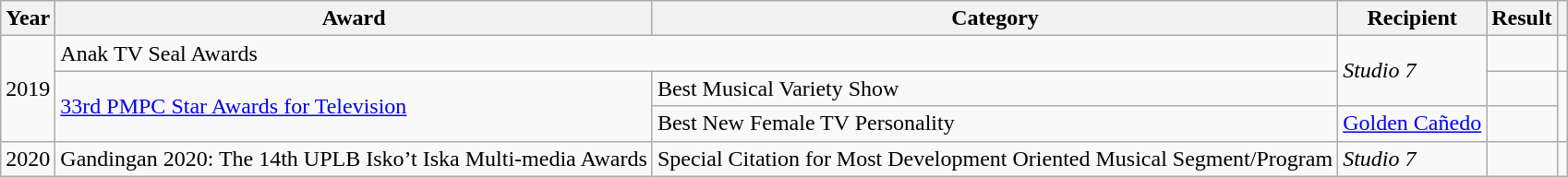<table class="wikitable">
<tr>
<th>Year</th>
<th>Award</th>
<th>Category</th>
<th>Recipient</th>
<th>Result</th>
<th></th>
</tr>
<tr>
<td rowspan=3>2019</td>
<td colspan=2>Anak TV Seal Awards</td>
<td rowspan=2><em>Studio 7</em></td>
<td></td>
<td></td>
</tr>
<tr>
<td rowspan=2><a href='#'>33rd PMPC Star Awards for Television</a></td>
<td>Best Musical Variety Show</td>
<td></td>
<td rowspan=2></td>
</tr>
<tr>
<td>Best New Female TV Personality</td>
<td><a href='#'>Golden Cañedo</a></td>
<td></td>
</tr>
<tr>
<td>2020</td>
<td>Gandingan 2020: The 14th UPLB Isko’t Iska Multi-media Awards</td>
<td>Special Citation for Most Development Oriented Musical Segment/Program</td>
<td><em>Studio 7</em></td>
<td></td>
<td></td>
</tr>
</table>
